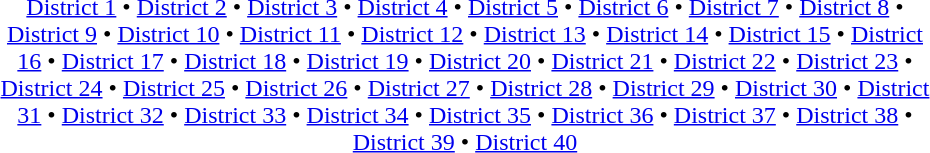<table id=toc class=toc summary=Contents style="width:50%">
<tr>
<td align=center><br><a href='#'>District 1</a> • <a href='#'>District 2</a> • <a href='#'>District 3</a> • <a href='#'>District 4</a> • <a href='#'>District 5</a> • <a href='#'>District 6</a> • <a href='#'>District 7</a> • <a href='#'>District 8</a> • <a href='#'>District 9</a> • <a href='#'>District 10</a> • <a href='#'>District 11</a> • <a href='#'>District 12</a> • <a href='#'>District 13</a> • <a href='#'>District 14</a> • <a href='#'>District 15</a> • <a href='#'>District 16</a> • <a href='#'>District 17</a> • <a href='#'>District 18</a> • <a href='#'>District 19</a> • <a href='#'>District 20</a> • <a href='#'>District 21</a> • <a href='#'>District 22</a> • <a href='#'>District 23</a> • <a href='#'>District 24</a> • <a href='#'>District 25</a> • <a href='#'>District 26</a> • <a href='#'>District 27</a> • <a href='#'>District 28</a> • <a href='#'>District 29</a> • <a href='#'>District 30</a> • <a href='#'>District 31</a> • <a href='#'>District 32</a> • <a href='#'>District 33</a> • <a href='#'>District 34</a> • <a href='#'>District 35</a> • <a href='#'>District 36</a> • <a href='#'>District 37</a> • <a href='#'>District 38</a> • <a href='#'>District 39</a> • <a href='#'>District 40</a></td>
</tr>
</table>
